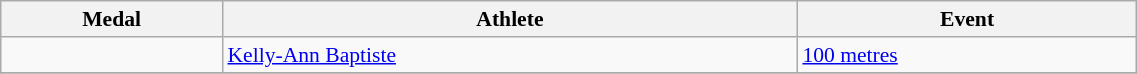<table class="wikitable" style="font-size:90%" width=60%>
<tr>
<th>Medal</th>
<th>Athlete</th>
<th>Event</th>
</tr>
<tr>
<td></td>
<td><a href='#'>Kelly-Ann Baptiste</a></td>
<td><a href='#'>100 metres</a></td>
</tr>
<tr>
</tr>
</table>
